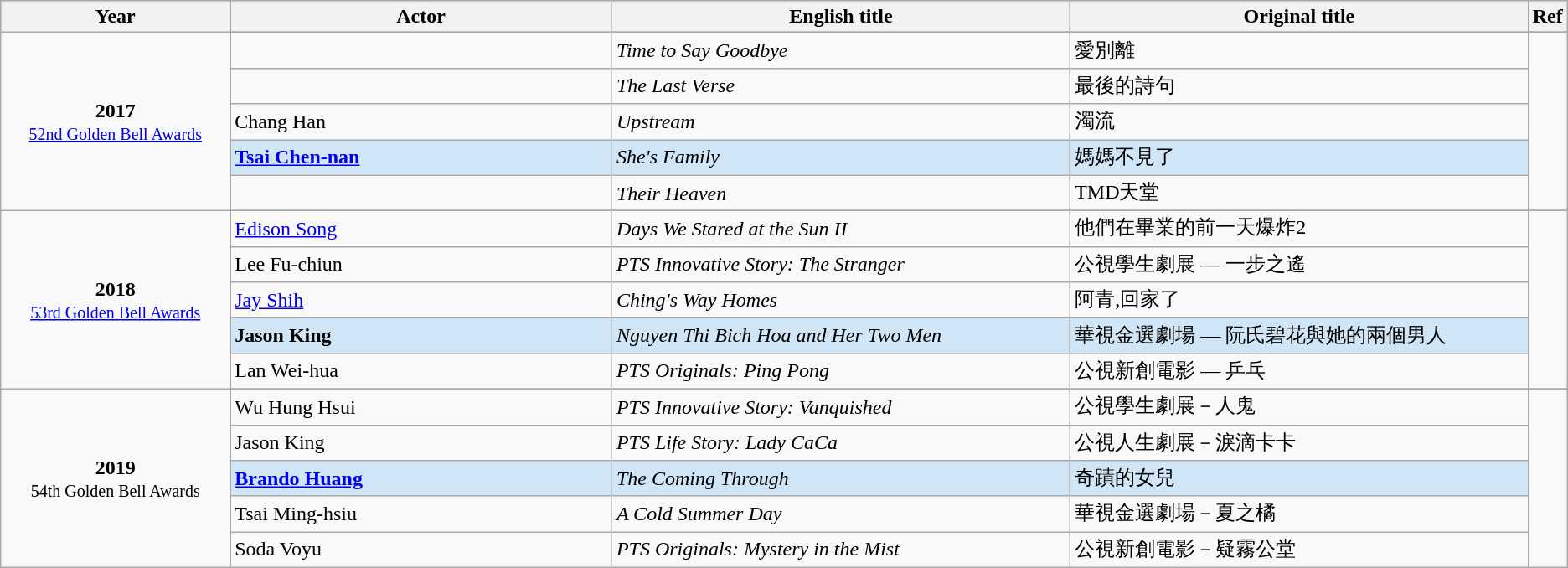<table class="wikitable">
<tr style="background:#bebebe;">
<th style="width:15%;">Year</th>
<th style="width:25%;">Actor</th>
<th style="width:30%;">English title</th>
<th style="width:30%;">Original title</th>
<th style="width:2%;">Ref</th>
</tr>
<tr>
<td rowspan=6 style="text-align:center"><strong>2017</strong> <br> <small><a href='#'>52nd Golden Bell Awards</a></small></td>
</tr>
<tr>
<td></td>
<td><em>Time to Say Goodbye</em></td>
<td>愛別離</td>
<td rowspan=5></td>
</tr>
<tr>
<td></td>
<td><em>The Last Verse</em></td>
<td>最後的詩句</td>
</tr>
<tr>
<td>Chang Han</td>
<td><em>Upstream</em></td>
<td>濁流</td>
</tr>
<tr style="background:#d0e5f5;">
<td><strong><a href='#'>Tsai Chen-nan</a></strong></td>
<td><em>She's Family</em></td>
<td>媽媽不見了</td>
</tr>
<tr>
<td></td>
<td><em>Their Heaven</em></td>
<td>TMD天堂</td>
</tr>
<tr>
<td rowspan=6 style="text-align:center"><strong>2018</strong> <br> <small><a href='#'>53rd Golden Bell Awards</a></small></td>
</tr>
<tr>
<td><a href='#'>Edison Song</a></td>
<td><em>Days We Stared at the Sun II</em></td>
<td>他們在畢業的前一天爆炸2</td>
<td rowspan=5></td>
</tr>
<tr>
<td>Lee Fu-chiun</td>
<td><em>PTS Innovative Story: The Stranger</em></td>
<td>公視學生劇展 — 一步之遙</td>
</tr>
<tr>
<td><a href='#'>Jay Shih</a></td>
<td><em>Ching's Way Homes</em></td>
<td>阿青,回家了</td>
</tr>
<tr style="background:#d0e5f5;">
<td><strong>Jason King</strong></td>
<td><em>Nguyen Thi Bich Hoa and Her Two Men</em></td>
<td>華視金選劇場 — 阮氏碧花與她的兩個男人</td>
</tr>
<tr>
<td>Lan Wei-hua</td>
<td><em>PTS Originals: Ping Pong</em></td>
<td>公視新創電影 — 乒乓</td>
</tr>
<tr>
<td rowspan=6 style="text-align:center"><strong>2019</strong> <br> <small>54th Golden Bell Awards</small></td>
</tr>
<tr>
<td>Wu Hung Hsui</td>
<td><em>PTS Innovative Story: Vanquished</em></td>
<td>公視學生劇展－人鬼</td>
<td rowspan=5></td>
</tr>
<tr>
<td>Jason King</td>
<td><em>PTS Life Story: Lady CaCa</em></td>
<td>公視人生劇展－淚滴卡卡</td>
</tr>
<tr style="background:#d0e5f5;">
<td><strong><a href='#'>Brando Huang</a></strong></td>
<td><em>The Coming Through</em></td>
<td>奇蹟的女兒</td>
</tr>
<tr>
<td>Tsai Ming-hsiu</td>
<td><em>A Cold Summer Day	</em></td>
<td>華視金選劇場－夏之橘</td>
</tr>
<tr>
<td>Soda Voyu</td>
<td><em>PTS Originals: Mystery in the Mist</em></td>
<td>公視新創電影－疑霧公堂</td>
</tr>
</table>
